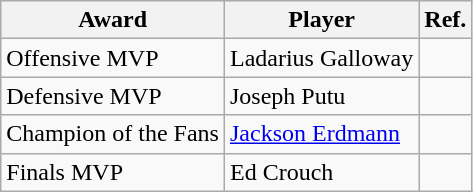<table class="wikitable" style="text-align:center">
<tr>
<th>Award</th>
<th>Player</th>
<th>Ref.</th>
</tr>
<tr>
<td style="text-align:left">Offensive MVP</td>
<td style="text-align:left">Ladarius Galloway</td>
<td></td>
</tr>
<tr>
<td style="text-align:left">Defensive MVP</td>
<td style="text-align:left">Joseph Putu</td>
<td></td>
</tr>
<tr>
<td style="text-align:left">Champion of the Fans</td>
<td style="text-align:left"><a href='#'>Jackson Erdmann</a></td>
<td></td>
</tr>
<tr>
<td style="text-align:left">Finals MVP</td>
<td style="text-align:left">Ed Crouch</td>
<td></td>
</tr>
</table>
